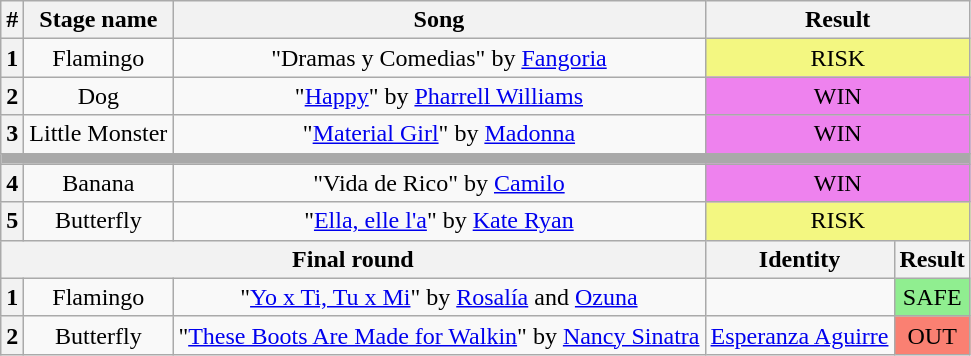<table class="wikitable plainrowheaders" style="text-align:center">
<tr>
<th>#</th>
<th>Stage name</th>
<th>Song</th>
<th colspan="2">Result</th>
</tr>
<tr>
<th>1</th>
<td>Flamingo</td>
<td>"Dramas y Comedias" by <a href='#'>Fangoria</a></td>
<td colspan="2" bgcolor="#F3F781">RISK</td>
</tr>
<tr>
<th>2</th>
<td>Dog</td>
<td>"<a href='#'>Happy</a>" by <a href='#'>Pharrell Williams</a></td>
<td colspan="2" bgcolor="violet">WIN</td>
</tr>
<tr>
<th>3</th>
<td>Little Monster</td>
<td>"<a href='#'>Material Girl</a>" by <a href='#'>Madonna</a></td>
<td colspan="2" bgcolor="violet">WIN</td>
</tr>
<tr>
<td colspan="5" style="background:darkgray"></td>
</tr>
<tr>
<th>4</th>
<td>Banana</td>
<td>"Vida de Rico" by <a href='#'>Camilo</a></td>
<td colspan="2" bgcolor="violet">WIN</td>
</tr>
<tr>
<th>5</th>
<td>Butterfly</td>
<td>"<a href='#'>Ella, elle l'a</a>" by <a href='#'>Kate Ryan</a></td>
<td colspan="2" bgcolor="#F3F781">RISK</td>
</tr>
<tr>
<th colspan="3">Final round</th>
<th>Identity</th>
<th>Result</th>
</tr>
<tr>
<th>1</th>
<td>Flamingo</td>
<td>"<a href='#'>Yo x Ti, Tu x Mi</a>" by <a href='#'>Rosalía</a> and <a href='#'>Ozuna</a></td>
<td></td>
<td bgcolor="lightgreen">SAFE</td>
</tr>
<tr>
<th>2</th>
<td>Butterfly</td>
<td>"<a href='#'>These Boots Are Made for Walkin</a>" by <a href='#'>Nancy Sinatra</a></td>
<td><a href='#'>Esperanza Aguirre</a></td>
<td bgcolor="salmon">OUT</td>
</tr>
</table>
